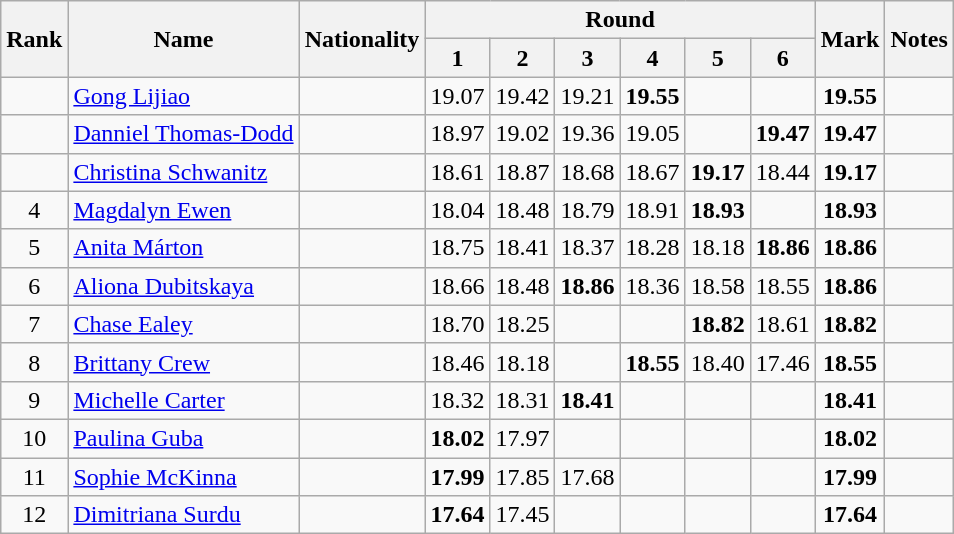<table class="wikitable sortable" style="text-align:center">
<tr>
<th rowspan=2>Rank</th>
<th rowspan=2>Name</th>
<th rowspan=2>Nationality</th>
<th colspan=6>Round</th>
<th rowspan=2>Mark</th>
<th rowspan=2>Notes</th>
</tr>
<tr>
<th>1</th>
<th>2</th>
<th>3</th>
<th>4</th>
<th>5</th>
<th>6</th>
</tr>
<tr>
<td></td>
<td align=left><a href='#'>Gong Lijiao</a></td>
<td align=left></td>
<td>19.07</td>
<td>19.42</td>
<td>19.21</td>
<td><strong>19.55</strong></td>
<td></td>
<td></td>
<td><strong>19.55</strong></td>
<td></td>
</tr>
<tr>
<td></td>
<td align=left><a href='#'>Danniel Thomas-Dodd</a></td>
<td align=left></td>
<td>18.97</td>
<td>19.02</td>
<td>19.36</td>
<td>19.05</td>
<td></td>
<td><strong>19.47</strong></td>
<td><strong>19.47</strong></td>
<td></td>
</tr>
<tr>
<td></td>
<td align=left><a href='#'>Christina Schwanitz</a></td>
<td align=left></td>
<td>18.61</td>
<td>18.87</td>
<td>18.68</td>
<td>18.67</td>
<td><strong>19.17</strong></td>
<td>18.44</td>
<td><strong>19.17</strong></td>
<td></td>
</tr>
<tr>
<td>4</td>
<td align=left><a href='#'>Magdalyn Ewen</a></td>
<td align=left></td>
<td>18.04</td>
<td>18.48</td>
<td>18.79</td>
<td>18.91</td>
<td><strong>18.93</strong></td>
<td></td>
<td><strong>18.93</strong></td>
<td></td>
</tr>
<tr>
<td>5</td>
<td align=left><a href='#'>Anita Márton</a></td>
<td align=left></td>
<td>18.75</td>
<td>18.41</td>
<td>18.37</td>
<td>18.28</td>
<td>18.18</td>
<td><strong>18.86</strong></td>
<td><strong>18.86</strong></td>
<td></td>
</tr>
<tr>
<td>6</td>
<td align=left><a href='#'>Aliona Dubitskaya</a></td>
<td align=left></td>
<td>18.66</td>
<td>18.48</td>
<td><strong>18.86</strong></td>
<td>18.36</td>
<td>18.58</td>
<td>18.55</td>
<td><strong>18.86</strong></td>
<td></td>
</tr>
<tr>
<td>7</td>
<td align=left><a href='#'>Chase Ealey</a></td>
<td align=left></td>
<td>18.70</td>
<td>18.25</td>
<td></td>
<td></td>
<td><strong>18.82</strong></td>
<td>18.61</td>
<td><strong>18.82</strong></td>
<td></td>
</tr>
<tr>
<td>8</td>
<td align=left><a href='#'>Brittany Crew</a></td>
<td align=left></td>
<td>18.46</td>
<td>18.18</td>
<td></td>
<td><strong>18.55</strong></td>
<td>18.40</td>
<td>17.46</td>
<td><strong>18.55</strong></td>
<td></td>
</tr>
<tr>
<td>9</td>
<td align=left><a href='#'>Michelle Carter</a></td>
<td align=left></td>
<td>18.32</td>
<td>18.31</td>
<td><strong>18.41</strong></td>
<td></td>
<td></td>
<td></td>
<td><strong>18.41</strong></td>
<td></td>
</tr>
<tr>
<td>10</td>
<td align=left><a href='#'>Paulina Guba</a></td>
<td align=left></td>
<td><strong>18.02</strong></td>
<td>17.97</td>
<td></td>
<td></td>
<td></td>
<td></td>
<td><strong>18.02</strong></td>
<td></td>
</tr>
<tr>
<td>11</td>
<td align=left><a href='#'>Sophie McKinna</a></td>
<td align=left></td>
<td><strong>17.99</strong></td>
<td>17.85</td>
<td>17.68</td>
<td></td>
<td></td>
<td></td>
<td><strong>17.99</strong></td>
<td></td>
</tr>
<tr>
<td>12</td>
<td align=left><a href='#'>Dimitriana Surdu</a></td>
<td align=left></td>
<td><strong>17.64</strong></td>
<td>17.45</td>
<td></td>
<td></td>
<td></td>
<td></td>
<td><strong>17.64</strong></td>
<td></td>
</tr>
</table>
